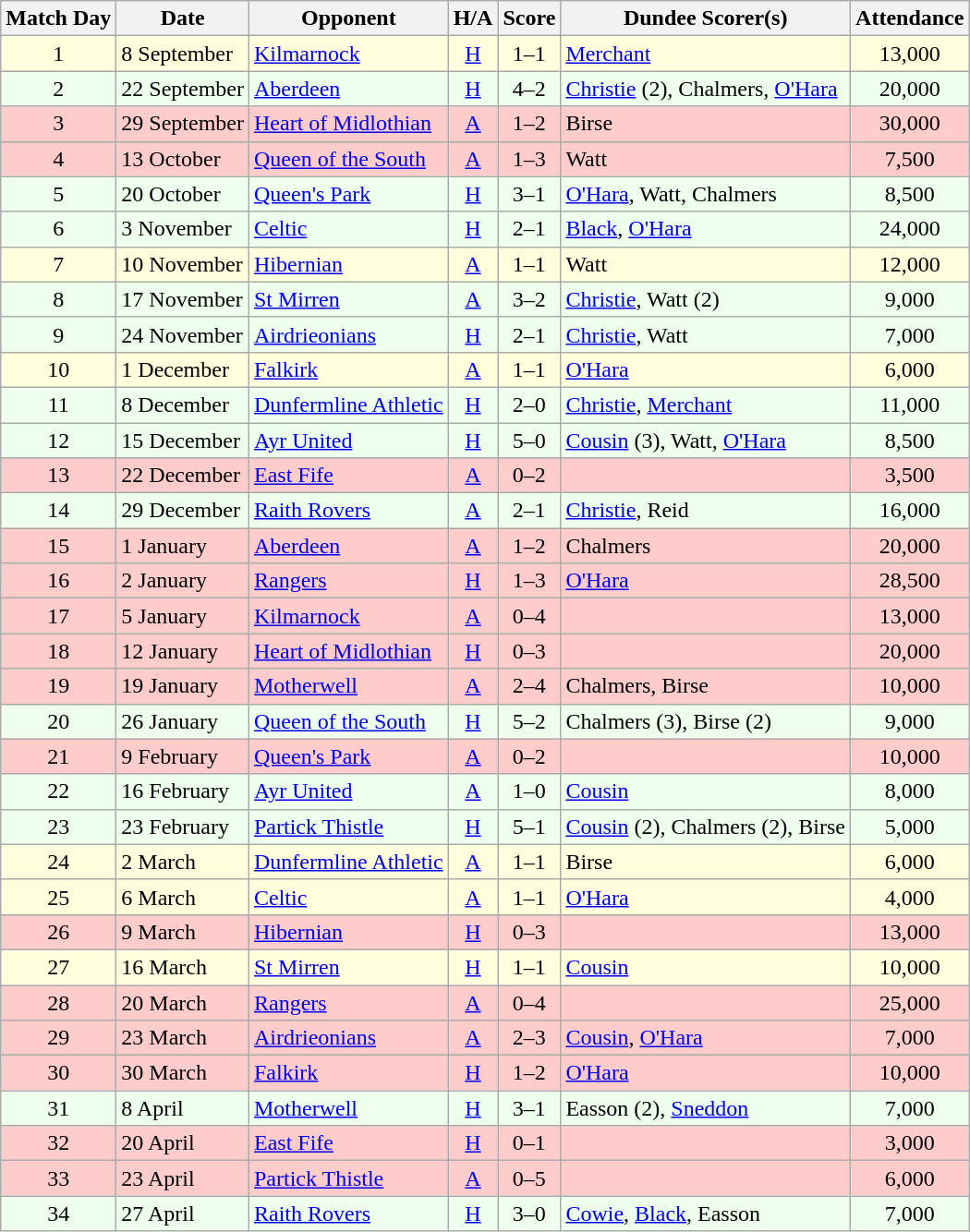<table class="wikitable" style="text-align:center">
<tr>
<th>Match Day</th>
<th>Date</th>
<th>Opponent</th>
<th>H/A</th>
<th>Score</th>
<th>Dundee Scorer(s)</th>
<th>Attendance</th>
</tr>
<tr bgcolor="#FFFFDD">
<td>1</td>
<td align="left">8 September</td>
<td align="left"><a href='#'>Kilmarnock</a></td>
<td><a href='#'>H</a></td>
<td>1–1</td>
<td align="left"><a href='#'>Merchant</a></td>
<td>13,000</td>
</tr>
<tr bgcolor="#EEFFEE">
<td>2</td>
<td align="left">22 September</td>
<td align="left"><a href='#'>Aberdeen</a></td>
<td><a href='#'>H</a></td>
<td>4–2</td>
<td align="left"><a href='#'>Christie</a> (2), Chalmers, <a href='#'>O'Hara</a></td>
<td>20,000</td>
</tr>
<tr bgcolor="#FFCCCC">
<td>3</td>
<td align="left">29 September</td>
<td align="left"><a href='#'>Heart of Midlothian</a></td>
<td><a href='#'>A</a></td>
<td>1–2</td>
<td align="left">Birse</td>
<td>30,000</td>
</tr>
<tr bgcolor="#FFCCCC">
<td>4</td>
<td align="left">13 October</td>
<td align="left"><a href='#'>Queen of the South</a></td>
<td><a href='#'>A</a></td>
<td>1–3</td>
<td align="left">Watt</td>
<td>7,500</td>
</tr>
<tr bgcolor="#EEFFEE">
<td>5</td>
<td align="left">20 October</td>
<td align="left"><a href='#'>Queen's Park</a></td>
<td><a href='#'>H</a></td>
<td>3–1</td>
<td align="left"><a href='#'>O'Hara</a>, Watt, Chalmers</td>
<td>8,500</td>
</tr>
<tr bgcolor="#EEFFEE">
<td>6</td>
<td align="left">3 November</td>
<td align="left"><a href='#'>Celtic</a></td>
<td><a href='#'>H</a></td>
<td>2–1</td>
<td align="left"><a href='#'>Black</a>, <a href='#'>O'Hara</a></td>
<td>24,000</td>
</tr>
<tr bgcolor="#FFFFDD">
<td>7</td>
<td align="left">10 November</td>
<td align="left"><a href='#'>Hibernian</a></td>
<td><a href='#'>A</a></td>
<td>1–1</td>
<td align="left">Watt</td>
<td>12,000</td>
</tr>
<tr bgcolor="#EEFFEE">
<td>8</td>
<td align="left">17 November</td>
<td align="left"><a href='#'>St Mirren</a></td>
<td><a href='#'>A</a></td>
<td>3–2</td>
<td align="left"><a href='#'>Christie</a>, Watt (2)</td>
<td>9,000</td>
</tr>
<tr bgcolor="#EEFFEE">
<td>9</td>
<td align="left">24 November</td>
<td align="left"><a href='#'>Airdrieonians</a></td>
<td><a href='#'>H</a></td>
<td>2–1</td>
<td align="left"><a href='#'>Christie</a>, Watt</td>
<td>7,000</td>
</tr>
<tr bgcolor="#FFFFDD">
<td>10</td>
<td align="left">1 December</td>
<td align="left"><a href='#'>Falkirk</a></td>
<td><a href='#'>A</a></td>
<td>1–1</td>
<td align="left"><a href='#'>O'Hara</a></td>
<td>6,000</td>
</tr>
<tr bgcolor="#EEFFEE">
<td>11</td>
<td align="left">8 December</td>
<td align="left"><a href='#'>Dunfermline Athletic</a></td>
<td><a href='#'>H</a></td>
<td>2–0</td>
<td align="left"><a href='#'>Christie</a>, <a href='#'>Merchant</a></td>
<td>11,000</td>
</tr>
<tr bgcolor="#EEFFEE">
<td>12</td>
<td align="left">15 December</td>
<td align="left"><a href='#'>Ayr United</a></td>
<td><a href='#'>H</a></td>
<td>5–0</td>
<td align="left"><a href='#'>Cousin</a> (3), Watt, <a href='#'>O'Hara</a></td>
<td>8,500</td>
</tr>
<tr bgcolor="#FFCCCC">
<td>13</td>
<td align="left">22 December</td>
<td align="left"><a href='#'>East Fife</a></td>
<td><a href='#'>A</a></td>
<td>0–2</td>
<td align="left"></td>
<td>3,500</td>
</tr>
<tr bgcolor="#EEFFEE">
<td>14</td>
<td align="left">29 December</td>
<td align="left"><a href='#'>Raith Rovers</a></td>
<td><a href='#'>A</a></td>
<td>2–1</td>
<td align="left"><a href='#'>Christie</a>, Reid</td>
<td>16,000</td>
</tr>
<tr bgcolor="#FFCCCC">
<td>15</td>
<td align="left">1 January</td>
<td align="left"><a href='#'>Aberdeen</a></td>
<td><a href='#'>A</a></td>
<td>1–2</td>
<td align="left">Chalmers</td>
<td>20,000</td>
</tr>
<tr bgcolor="#FFCCCC">
<td>16</td>
<td align="left">2 January</td>
<td align="left"><a href='#'>Rangers</a></td>
<td><a href='#'>H</a></td>
<td>1–3</td>
<td align="left"><a href='#'>O'Hara</a></td>
<td>28,500</td>
</tr>
<tr bgcolor="#FFCCCC">
<td>17</td>
<td align="left">5 January</td>
<td align="left"><a href='#'>Kilmarnock</a></td>
<td><a href='#'>A</a></td>
<td>0–4</td>
<td align="left"></td>
<td>13,000</td>
</tr>
<tr bgcolor="#FFCCCC">
<td>18</td>
<td align="left">12 January</td>
<td align="left"><a href='#'>Heart of Midlothian</a></td>
<td><a href='#'>H</a></td>
<td>0–3</td>
<td align="left"></td>
<td>20,000</td>
</tr>
<tr bgcolor="#FFCCCC">
<td>19</td>
<td align="left">19 January</td>
<td align="left"><a href='#'>Motherwell</a></td>
<td><a href='#'>A</a></td>
<td>2–4</td>
<td align="left">Chalmers, Birse</td>
<td>10,000</td>
</tr>
<tr bgcolor="#EEFFEE">
<td>20</td>
<td align="left">26 January</td>
<td align="left"><a href='#'>Queen of the South</a></td>
<td><a href='#'>H</a></td>
<td>5–2</td>
<td align="left">Chalmers (3), Birse (2)</td>
<td>9,000</td>
</tr>
<tr bgcolor="#FFCCCC">
<td>21</td>
<td align="left">9 February</td>
<td align="left"><a href='#'>Queen's Park</a></td>
<td><a href='#'>A</a></td>
<td>0–2</td>
<td align="left"></td>
<td>10,000</td>
</tr>
<tr bgcolor="#EEFFEE">
<td>22</td>
<td align="left">16 February</td>
<td align="left"><a href='#'>Ayr United</a></td>
<td><a href='#'>A</a></td>
<td>1–0</td>
<td align="left"><a href='#'>Cousin</a></td>
<td>8,000</td>
</tr>
<tr bgcolor="#EEFFEE">
<td>23</td>
<td align="left">23 February</td>
<td align="left"><a href='#'>Partick Thistle</a></td>
<td><a href='#'>H</a></td>
<td>5–1</td>
<td align="left"><a href='#'>Cousin</a> (2), Chalmers (2), Birse</td>
<td>5,000</td>
</tr>
<tr bgcolor="#FFFFDD">
<td>24</td>
<td align="left">2 March</td>
<td align="left"><a href='#'>Dunfermline Athletic</a></td>
<td><a href='#'>A</a></td>
<td>1–1</td>
<td align="left">Birse</td>
<td>6,000</td>
</tr>
<tr bgcolor="#FFFFDD">
<td>25</td>
<td align="left">6 March</td>
<td align="left"><a href='#'>Celtic</a></td>
<td><a href='#'>A</a></td>
<td>1–1</td>
<td align="left"><a href='#'>O'Hara</a></td>
<td>4,000</td>
</tr>
<tr bgcolor="#FFCCCC">
<td>26</td>
<td align="left">9 March</td>
<td align="left"><a href='#'>Hibernian</a></td>
<td><a href='#'>H</a></td>
<td>0–3</td>
<td align="left"></td>
<td>13,000</td>
</tr>
<tr bgcolor="#FFFFDD">
<td>27</td>
<td align="left">16 March</td>
<td align="left"><a href='#'>St Mirren</a></td>
<td><a href='#'>H</a></td>
<td>1–1</td>
<td align="left"><a href='#'>Cousin</a></td>
<td>10,000</td>
</tr>
<tr bgcolor="#FFCCCC">
<td>28</td>
<td align="left">20 March</td>
<td align="left"><a href='#'>Rangers</a></td>
<td><a href='#'>A</a></td>
<td>0–4</td>
<td align="left"></td>
<td>25,000</td>
</tr>
<tr bgcolor="#FFCCCC">
<td>29</td>
<td align="left">23 March</td>
<td align="left"><a href='#'>Airdrieonians</a></td>
<td><a href='#'>A</a></td>
<td>2–3</td>
<td align="left"><a href='#'>Cousin</a>, <a href='#'>O'Hara</a></td>
<td>7,000</td>
</tr>
<tr bgcolor="#FFCCCC">
<td>30</td>
<td align="left">30 March</td>
<td align="left"><a href='#'>Falkirk</a></td>
<td><a href='#'>H</a></td>
<td>1–2</td>
<td align="left"><a href='#'>O'Hara</a></td>
<td>10,000</td>
</tr>
<tr bgcolor="#EEFFEE">
<td>31</td>
<td align="left">8 April</td>
<td align="left"><a href='#'>Motherwell</a></td>
<td><a href='#'>H</a></td>
<td>3–1</td>
<td align="left">Easson (2), <a href='#'>Sneddon</a></td>
<td>7,000</td>
</tr>
<tr bgcolor="#FFCCCC">
<td>32</td>
<td align="left">20 April</td>
<td align="left"><a href='#'>East Fife</a></td>
<td><a href='#'>H</a></td>
<td>0–1</td>
<td align="left"></td>
<td>3,000</td>
</tr>
<tr bgcolor="#FFCCCC">
<td>33</td>
<td align="left">23 April</td>
<td align="left"><a href='#'>Partick Thistle</a></td>
<td><a href='#'>A</a></td>
<td>0–5</td>
<td align="left"></td>
<td>6,000</td>
</tr>
<tr bgcolor="#EEFFEE">
<td>34</td>
<td align="left">27 April</td>
<td align="left"><a href='#'>Raith Rovers</a></td>
<td><a href='#'>H</a></td>
<td>3–0</td>
<td align="left"><a href='#'>Cowie</a>, <a href='#'>Black</a>, Easson</td>
<td>7,000</td>
</tr>
</table>
